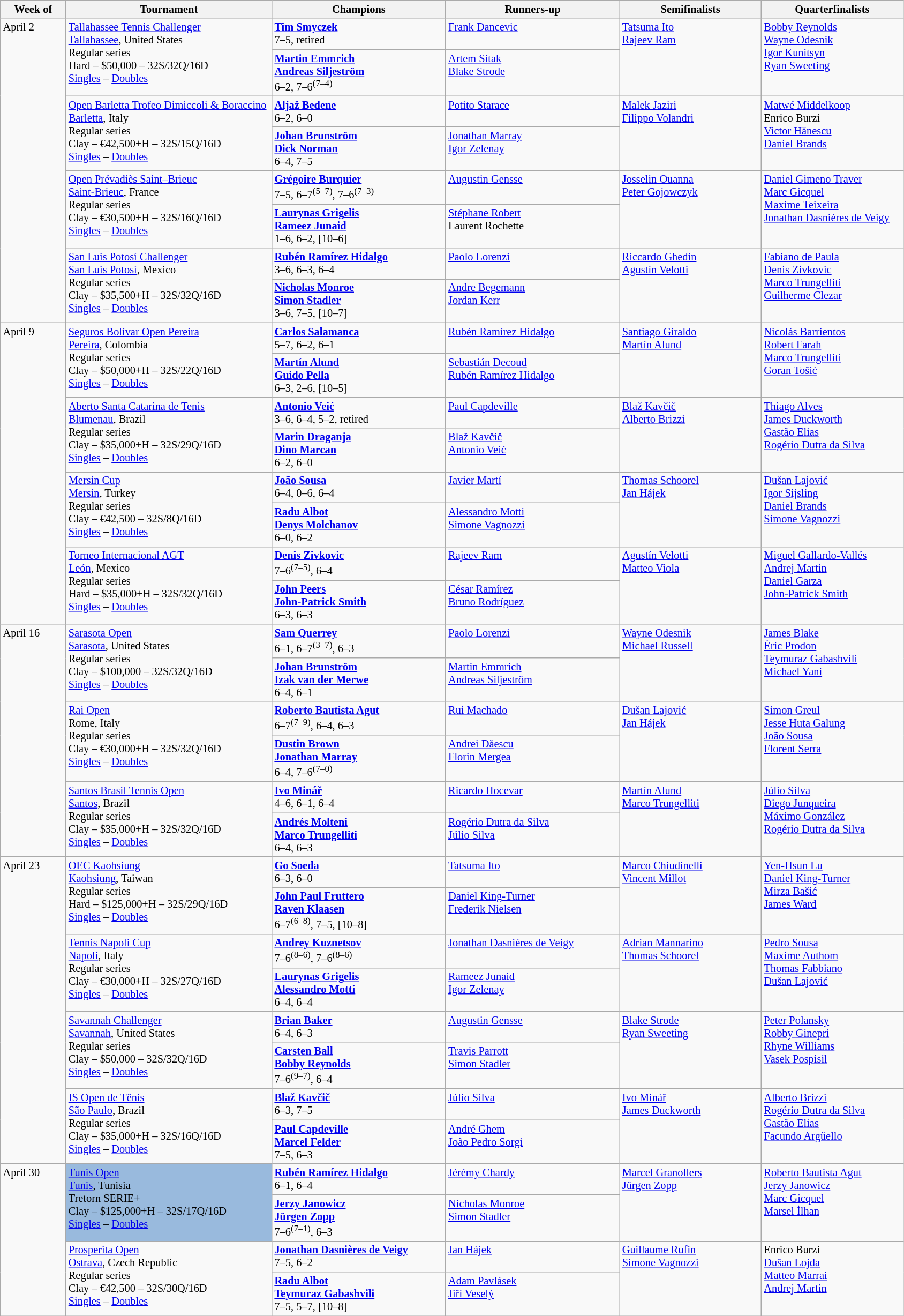<table class=wikitable style=font-size:85%;>
<tr>
<th width=75>Week of</th>
<th width=250>Tournament</th>
<th width=210>Champions</th>
<th width=210>Runners-up</th>
<th width=170>Semifinalists</th>
<th width=170>Quarterfinalists</th>
</tr>
<tr valign=top>
<td rowspan=8>April 2</td>
<td rowspan=2><a href='#'>Tallahassee Tennis Challenger</a><br> <a href='#'>Tallahassee</a>, United States<br>Regular series<br>Hard – $50,000 – 32S/32Q/16D<br><a href='#'>Singles</a> – <a href='#'>Doubles</a></td>
<td> <strong><a href='#'>Tim Smyczek</a></strong><br>7–5, retired</td>
<td> <a href='#'>Frank Dancevic</a></td>
<td rowspan=2> <a href='#'>Tatsuma Ito</a><br> <a href='#'>Rajeev Ram</a></td>
<td rowspan=2> <a href='#'>Bobby Reynolds</a><br> <a href='#'>Wayne Odesnik</a><br> <a href='#'>Igor Kunitsyn</a><br> <a href='#'>Ryan Sweeting</a></td>
</tr>
<tr valign=top>
<td> <strong><a href='#'>Martin Emmrich</a></strong><br> <strong><a href='#'>Andreas Siljeström</a></strong><br>6–2, 7–6<sup>(7–4)</sup></td>
<td> <a href='#'>Artem Sitak</a><br> <a href='#'>Blake Strode</a></td>
</tr>
<tr valign=top>
<td rowspan=2><a href='#'>Open Barletta Trofeo Dimiccoli & Boraccino</a><br> <a href='#'>Barletta</a>, Italy<br>Regular series<br>Clay – €42,500+H – 32S/15Q/16D<br><a href='#'>Singles</a> – <a href='#'>Doubles</a></td>
<td> <strong><a href='#'>Aljaž Bedene</a></strong><br>6–2, 6–0</td>
<td> <a href='#'>Potito Starace</a></td>
<td rowspan=2> <a href='#'>Malek Jaziri</a><br> <a href='#'>Filippo Volandri</a></td>
<td rowspan=2> <a href='#'>Matwé Middelkoop</a><br> Enrico Burzi<br> <a href='#'>Victor Hănescu</a><br> <a href='#'>Daniel Brands</a></td>
</tr>
<tr valign=top>
<td> <strong><a href='#'>Johan Brunström</a></strong><br> <strong><a href='#'>Dick Norman</a></strong><br>6–4, 7–5</td>
<td> <a href='#'>Jonathan Marray</a><br> <a href='#'>Igor Zelenay</a></td>
</tr>
<tr valign=top>
<td rowspan=2><a href='#'>Open Prévadiès Saint–Brieuc</a><br> <a href='#'>Saint-Brieuc</a>, France<br>Regular series<br>Clay – €30,500+H – 32S/16Q/16D<br><a href='#'>Singles</a> – <a href='#'>Doubles</a></td>
<td> <strong><a href='#'>Grégoire Burquier</a></strong><br>7–5, 6–7<sup>(5–7)</sup>, 7–6<sup>(7–3)</sup></td>
<td> <a href='#'>Augustin Gensse</a></td>
<td rowspan=2> <a href='#'>Josselin Ouanna</a><br> <a href='#'>Peter Gojowczyk</a></td>
<td rowspan=2> <a href='#'>Daniel Gimeno Traver</a><br> <a href='#'>Marc Gicquel</a><br> <a href='#'>Maxime Teixeira</a><br> <a href='#'>Jonathan Dasnières de Veigy</a></td>
</tr>
<tr valign=top>
<td> <strong><a href='#'>Laurynas Grigelis</a></strong><br> <strong><a href='#'>Rameez Junaid</a></strong><br>1–6, 6–2, [10–6]</td>
<td> <a href='#'>Stéphane Robert</a><br> Laurent Rochette<br></td>
</tr>
<tr valign=top>
<td rowspan=2><a href='#'>San Luis Potosí Challenger</a><br> <a href='#'>San Luis Potosí</a>, Mexico<br>Regular series<br>Clay – $35,500+H – 32S/32Q/16D<br><a href='#'>Singles</a> – <a href='#'>Doubles</a></td>
<td> <strong><a href='#'>Rubén Ramírez Hidalgo</a></strong><br>3–6, 6–3, 6–4</td>
<td> <a href='#'>Paolo Lorenzi</a></td>
<td rowspan=2> <a href='#'>Riccardo Ghedin</a><br> <a href='#'>Agustín Velotti</a></td>
<td rowspan=2> <a href='#'>Fabiano de Paula</a><br> <a href='#'>Denis Zivkovic</a><br> <a href='#'>Marco Trungelliti</a><br> <a href='#'>Guilherme Clezar</a></td>
</tr>
<tr valign=top>
<td> <strong><a href='#'>Nicholas Monroe</a></strong><br> <strong><a href='#'>Simon Stadler</a></strong><br>3–6, 7–5, [10–7]</td>
<td> <a href='#'>Andre Begemann</a><br> <a href='#'>Jordan Kerr</a></td>
</tr>
<tr valign=top>
<td rowspan=8>April 9</td>
<td rowspan=2><a href='#'>Seguros Bolívar Open Pereira</a><br><a href='#'>Pereira</a>, Colombia<br>Regular series<br>Clay – $50,000+H – 32S/22Q/16D<br><a href='#'>Singles</a> – <a href='#'>Doubles</a></td>
<td> <strong><a href='#'>Carlos Salamanca</a></strong><br>5–7, 6–2, 6–1</td>
<td> <a href='#'>Rubén Ramírez Hidalgo</a></td>
<td rowspan=2> <a href='#'>Santiago Giraldo</a><br> <a href='#'>Martín Alund</a></td>
<td rowspan=2> <a href='#'>Nicolás Barrientos</a><br> <a href='#'>Robert Farah</a><br> <a href='#'>Marco Trungelliti</a><br> <a href='#'>Goran Tošić</a></td>
</tr>
<tr valign=top>
<td> <strong><a href='#'>Martín Alund</a></strong><br> <strong><a href='#'>Guido Pella</a></strong><br>6–3, 2–6, [10–5]</td>
<td> <a href='#'>Sebastián Decoud</a><br> <a href='#'>Rubén Ramírez Hidalgo</a></td>
</tr>
<tr valign=top>
<td rowspan=2><a href='#'>Aberto Santa Catarina de Tenis</a><br> <a href='#'>Blumenau</a>, Brazil<br>Regular series<br>Clay – $35,000+H – 32S/29Q/16D<br><a href='#'>Singles</a> – <a href='#'>Doubles</a></td>
<td> <strong><a href='#'>Antonio Veić</a></strong><br>3–6, 6–4, 5–2, retired</td>
<td> <a href='#'>Paul Capdeville</a></td>
<td rowspan=2> <a href='#'>Blaž Kavčič</a><br> <a href='#'>Alberto Brizzi</a></td>
<td rowspan=2> <a href='#'>Thiago Alves</a><br> <a href='#'>James Duckworth</a><br> <a href='#'>Gastão Elias</a><br> <a href='#'>Rogério Dutra da Silva</a></td>
</tr>
<tr valign=top>
<td> <strong><a href='#'>Marin Draganja</a></strong><br> <strong><a href='#'>Dino Marcan</a></strong><br>6–2, 6–0</td>
<td> <a href='#'>Blaž Kavčič</a><br> <a href='#'>Antonio Veić</a></td>
</tr>
<tr valign=top>
<td rowspan=2><a href='#'>Mersin Cup</a><br> <a href='#'>Mersin</a>, Turkey<br>Regular series<br>Clay – €42,500 – 32S/8Q/16D<br><a href='#'>Singles</a> – <a href='#'>Doubles</a></td>
<td> <strong><a href='#'>João Sousa</a></strong><br>6–4, 0–6, 6–4</td>
<td> <a href='#'>Javier Martí</a></td>
<td rowspan=2> <a href='#'>Thomas Schoorel</a><br> <a href='#'>Jan Hájek</a></td>
<td rowspan=2> <a href='#'>Dušan Lajović</a><br> <a href='#'>Igor Sijsling</a><br> <a href='#'>Daniel Brands</a><br> <a href='#'>Simone Vagnozzi</a></td>
</tr>
<tr valign=top>
<td> <strong><a href='#'>Radu Albot</a></strong><br> <strong><a href='#'>Denys Molchanov</a></strong><br>6–0, 6–2</td>
<td> <a href='#'>Alessandro Motti</a><br> <a href='#'>Simone Vagnozzi</a></td>
</tr>
<tr valign=top>
<td rowspan=2><a href='#'>Torneo Internacional AGT</a><br> <a href='#'>León</a>, Mexico<br>Regular series<br>Hard – $35,000+H – 32S/32Q/16D<br><a href='#'>Singles</a> – <a href='#'>Doubles</a></td>
<td> <strong><a href='#'>Denis Zivkovic</a></strong><br>7–6<sup>(7–5)</sup>, 6–4</td>
<td> <a href='#'>Rajeev Ram</a></td>
<td rowspan=2> <a href='#'>Agustín Velotti</a><br> <a href='#'>Matteo Viola</a></td>
<td rowspan=2> <a href='#'>Miguel Gallardo-Vallés</a><br> <a href='#'>Andrej Martin</a><br> <a href='#'>Daniel Garza</a><br> <a href='#'>John-Patrick Smith</a></td>
</tr>
<tr valign=top>
<td> <strong><a href='#'>John Peers</a></strong><br> <strong><a href='#'>John-Patrick Smith</a></strong><br>6–3, 6–3</td>
<td> <a href='#'>César Ramírez</a><br> <a href='#'>Bruno Rodríguez</a></td>
</tr>
<tr valign=top>
<td rowspan=6>April 16</td>
<td rowspan=2><a href='#'>Sarasota Open</a><br> <a href='#'>Sarasota</a>, United States<br>Regular series<br>Clay – $100,000 – 32S/32Q/16D<br><a href='#'>Singles</a> – <a href='#'>Doubles</a></td>
<td> <strong><a href='#'>Sam Querrey</a></strong><br>6–1, 6–7<sup>(3–7)</sup>, 6–3</td>
<td> <a href='#'>Paolo Lorenzi</a></td>
<td rowspan=2> <a href='#'>Wayne Odesnik</a><br> <a href='#'>Michael Russell</a></td>
<td rowspan=2> <a href='#'>James Blake</a><br> <a href='#'>Éric Prodon</a><br> <a href='#'>Teymuraz Gabashvili</a><br> <a href='#'>Michael Yani</a></td>
</tr>
<tr valign=top>
<td> <strong><a href='#'>Johan Brunström</a></strong><br> <strong><a href='#'>Izak van der Merwe</a></strong><br>6–4, 6–1</td>
<td> <a href='#'>Martin Emmrich</a><br> <a href='#'>Andreas Siljeström</a></td>
</tr>
<tr valign=top>
<td rowspan=2><a href='#'>Rai Open</a><br>Rome, Italy<br>Regular series<br>Clay – €30,000+H – 32S/32Q/16D<br><a href='#'>Singles</a> – <a href='#'>Doubles</a></td>
<td> <strong><a href='#'>Roberto Bautista Agut</a></strong><br>6–7<sup>(7–9)</sup>, 6–4, 6–3</td>
<td> <a href='#'>Rui Machado</a></td>
<td rowspan=2> <a href='#'>Dušan Lajović</a><br> <a href='#'>Jan Hájek</a></td>
<td rowspan=2> <a href='#'>Simon Greul</a><br> <a href='#'>Jesse Huta Galung</a><br> <a href='#'>João Sousa</a><br> <a href='#'>Florent Serra</a></td>
</tr>
<tr valign=top>
<td> <strong><a href='#'>Dustin Brown</a></strong><br> <strong><a href='#'>Jonathan Marray</a></strong><br>6–4, 7–6<sup>(7–0)</sup></td>
<td> <a href='#'>Andrei Dăescu</a><br> <a href='#'>Florin Mergea</a></td>
</tr>
<tr valign=top>
<td rowspan=2><a href='#'>Santos Brasil Tennis Open</a><br> <a href='#'>Santos</a>, Brazil<br>Regular series<br>Clay – $35,000+H – 32S/32Q/16D<br><a href='#'>Singles</a> – <a href='#'>Doubles</a></td>
<td> <strong><a href='#'>Ivo Minář</a></strong><br>4–6, 6–1, 6–4</td>
<td> <a href='#'>Ricardo Hocevar</a></td>
<td rowspan=2> <a href='#'>Martín Alund</a><br> <a href='#'>Marco Trungelliti</a></td>
<td rowspan=2> <a href='#'>Júlio Silva</a><br> <a href='#'>Diego Junqueira</a><br> <a href='#'>Máximo González</a><br> <a href='#'>Rogério Dutra da Silva</a></td>
</tr>
<tr valign=top>
<td> <strong><a href='#'>Andrés Molteni</a></strong><br> <strong><a href='#'>Marco Trungelliti</a></strong><br>6–4, 6–3</td>
<td> <a href='#'>Rogério Dutra da Silva</a><br> <a href='#'>Júlio Silva</a></td>
</tr>
<tr valign=top>
<td rowspan=8>April 23</td>
<td rowspan=2><a href='#'>OEC Kaohsiung</a><br> <a href='#'>Kaohsiung</a>, Taiwan<br>Regular series<br>Hard – $125,000+H – 32S/29Q/16D<br><a href='#'>Singles</a> – <a href='#'>Doubles</a></td>
<td> <strong><a href='#'>Go Soeda</a></strong><br>6–3, 6–0</td>
<td> <a href='#'>Tatsuma Ito</a></td>
<td rowspan=2> <a href='#'>Marco Chiudinelli</a><br> <a href='#'>Vincent Millot</a></td>
<td rowspan=2> <a href='#'>Yen-Hsun Lu</a><br> <a href='#'>Daniel King-Turner</a><br> <a href='#'>Mirza Bašić</a><br> <a href='#'>James Ward</a></td>
</tr>
<tr valign=top>
<td> <strong><a href='#'>John Paul Fruttero</a></strong><br> <strong><a href='#'>Raven Klaasen</a></strong><br>6–7<sup>(6–8)</sup>, 7–5, [10–8]</td>
<td> <a href='#'>Daniel King-Turner</a><br> <a href='#'>Frederik Nielsen</a></td>
</tr>
<tr valign=top>
<td rowspan=2><a href='#'>Tennis Napoli Cup</a><br> <a href='#'>Napoli</a>, Italy<br>Regular series<br>Clay – €30,000+H – 32S/27Q/16D<br><a href='#'>Singles</a> – <a href='#'>Doubles</a></td>
<td> <strong><a href='#'>Andrey Kuznetsov</a></strong><br>7–6<sup>(8–6)</sup>, 7–6<sup>(8–6)</sup></td>
<td> <a href='#'>Jonathan Dasnières de Veigy</a></td>
<td rowspan=2> <a href='#'>Adrian Mannarino</a><br> <a href='#'>Thomas Schoorel</a></td>
<td rowspan=2> <a href='#'>Pedro Sousa</a><br> <a href='#'>Maxime Authom</a><br> <a href='#'>Thomas Fabbiano</a><br> <a href='#'>Dušan Lajović</a></td>
</tr>
<tr valign=top>
<td> <strong><a href='#'>Laurynas Grigelis</a></strong><br> <strong><a href='#'>Alessandro Motti</a></strong><br>6–4, 6–4</td>
<td> <a href='#'>Rameez Junaid</a><br> <a href='#'>Igor Zelenay</a></td>
</tr>
<tr valign=top>
<td rowspan=2><a href='#'>Savannah Challenger</a><br> <a href='#'>Savannah</a>, United States<br>Regular series<br>Clay – $50,000 – 32S/32Q/16D<br><a href='#'>Singles</a> – <a href='#'>Doubles</a></td>
<td> <strong><a href='#'>Brian Baker</a></strong><br>6–4, 6–3</td>
<td> <a href='#'>Augustin Gensse</a></td>
<td rowspan=2> <a href='#'>Blake Strode</a><br> <a href='#'>Ryan Sweeting</a></td>
<td rowspan=2> <a href='#'>Peter Polansky</a><br> <a href='#'>Robby Ginepri</a><br> <a href='#'>Rhyne Williams</a><br> <a href='#'>Vasek Pospisil</a></td>
</tr>
<tr valign=top>
<td> <strong><a href='#'>Carsten Ball</a></strong><br> <strong><a href='#'>Bobby Reynolds</a></strong><br>7–6<sup>(9–7)</sup>, 6–4</td>
<td> <a href='#'>Travis Parrott</a><br> <a href='#'>Simon Stadler</a></td>
</tr>
<tr valign=top>
<td rowspan=2><a href='#'>IS Open de Tênis</a><br> <a href='#'>São Paulo</a>, Brazil<br>Regular series<br>Clay – $35,000+H – 32S/16Q/16D<br><a href='#'>Singles</a> – <a href='#'>Doubles</a></td>
<td> <strong><a href='#'>Blaž Kavčič</a></strong><br>6–3, 7–5</td>
<td> <a href='#'>Júlio Silva</a></td>
<td rowspan=2> <a href='#'>Ivo Minář</a><br> <a href='#'>James Duckworth</a></td>
<td rowspan=2> <a href='#'>Alberto Brizzi</a><br> <a href='#'>Rogério Dutra da Silva</a><br> <a href='#'>Gastão Elias</a><br> <a href='#'>Facundo Argüello</a></td>
</tr>
<tr valign=top>
<td> <strong><a href='#'>Paul Capdeville</a></strong><br> <strong><a href='#'>Marcel Felder</a></strong><br>7–5, 6–3</td>
<td> <a href='#'>André Ghem</a><br> <a href='#'>João Pedro Sorgi</a></td>
</tr>
<tr valign=top>
<td rowspan=4>April 30</td>
<td bgcolor=99badd rowspan=2><a href='#'>Tunis Open</a><br> <a href='#'>Tunis</a>, Tunisia<br>Tretorn SERIE+<br>Clay – $125,000+H – 32S/17Q/16D<br><a href='#'>Singles</a> – <a href='#'>Doubles</a></td>
<td> <strong><a href='#'>Rubén Ramírez Hidalgo</a></strong><br>6–1, 6–4</td>
<td> <a href='#'>Jérémy Chardy</a></td>
<td rowspan=2> <a href='#'>Marcel Granollers</a><br> <a href='#'>Jürgen Zopp</a></td>
<td rowspan=2> <a href='#'>Roberto Bautista Agut</a><br> <a href='#'>Jerzy Janowicz</a><br> <a href='#'>Marc Gicquel</a><br> <a href='#'>Marsel İlhan</a></td>
</tr>
<tr valign=top>
<td> <strong><a href='#'>Jerzy Janowicz</a></strong><br> <strong><a href='#'>Jürgen Zopp</a></strong><br>7–6<sup>(7–1)</sup>, 6–3</td>
<td> <a href='#'>Nicholas Monroe</a><br> <a href='#'>Simon Stadler</a></td>
</tr>
<tr valign=top>
<td rowspan=2><a href='#'>Prosperita Open</a><br> <a href='#'>Ostrava</a>, Czech Republic<br>Regular series<br>Clay – €42,500 – 32S/30Q/16D<br><a href='#'>Singles</a> – <a href='#'>Doubles</a></td>
<td> <strong><a href='#'>Jonathan Dasnières de Veigy</a></strong><br>7–5, 6–2</td>
<td> <a href='#'>Jan Hájek</a></td>
<td rowspan=2> <a href='#'>Guillaume Rufin</a><br> <a href='#'>Simone Vagnozzi</a></td>
<td rowspan=2> Enrico Burzi<br> <a href='#'>Dušan Lojda</a><br> <a href='#'>Matteo Marrai</a><br> <a href='#'>Andrej Martin</a></td>
</tr>
<tr valign=top>
<td><strong> <a href='#'>Radu Albot</a></strong><br> <strong><a href='#'>Teymuraz Gabashvili</a></strong><br>7–5, 5–7, [10–8]</td>
<td> <a href='#'>Adam Pavlásek</a><br> <a href='#'>Jiří Veselý</a></td>
</tr>
</table>
